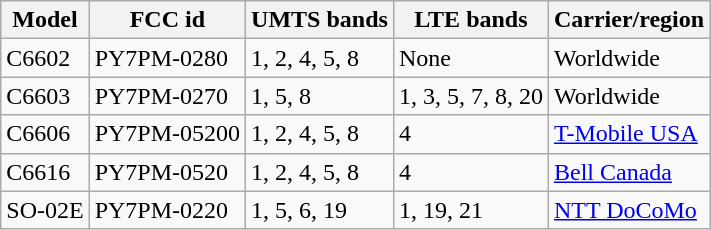<table class="wikitable">
<tr>
<th>Model</th>
<th>FCC id</th>
<th>UMTS bands</th>
<th>LTE bands</th>
<th>Carrier/region</th>
</tr>
<tr>
<td>C6602</td>
<td>PY7PM-0280</td>
<td>1, 2, 4, 5, 8</td>
<td>None</td>
<td>Worldwide</td>
</tr>
<tr>
<td>C6603</td>
<td>PY7PM-0270</td>
<td>1, 5, 8</td>
<td>1, 3, 5, 7, 8, 20</td>
<td>Worldwide</td>
</tr>
<tr>
<td>C6606</td>
<td>PY7PM-05200</td>
<td>1, 2, 4, 5, 8</td>
<td>4</td>
<td><a href='#'>T-Mobile USA</a></td>
</tr>
<tr>
<td>C6616</td>
<td>PY7PM-0520</td>
<td>1, 2, 4, 5, 8</td>
<td>4</td>
<td><a href='#'>Bell Canada</a></td>
</tr>
<tr>
<td>SO-02E</td>
<td>PY7PM-0220</td>
<td>1, 5, 6, 19</td>
<td>1, 19, 21</td>
<td><a href='#'>NTT DoCoMo</a></td>
</tr>
</table>
